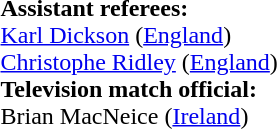<table style="width:100%">
<tr>
<td><strong>Assistant referees:</strong><br><a href='#'>Karl Dickson</a> (<a href='#'>England</a>)<br><a href='#'>Christophe Ridley</a> (<a href='#'>England</a>)<br><strong>Television match official:</strong><br>Brian MacNeice (<a href='#'>Ireland</a>)</td>
</tr>
</table>
